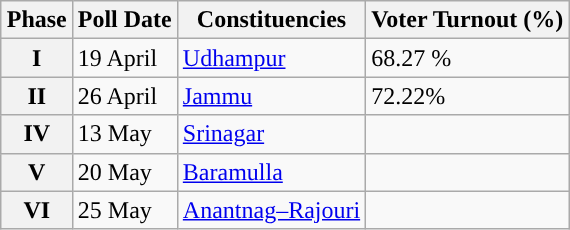<table class="wikitable" style="margin:auto;;">
<tr>
<th>Phase</th>
<th>Poll Date</th>
<th>Constituencies</th>
<th>Voter Turnout (%)</th>
</tr>
<tr>
<th>I</th>
<td>19 April</td>
<td><a href='#'>Udhampur</a></td>
<td>68.27 %</td>
</tr>
<tr>
<th>II</th>
<td>26 April</td>
<td><a href='#'>Jammu</a></td>
<td>72.22%</td>
</tr>
<tr>
<th>IV</th>
<td>13 May</td>
<td><a href='#'>Srinagar</a></td>
<td></td>
</tr>
<tr>
<th>V</th>
<td>20 May</td>
<td><a href='#'>Baramulla</a></td>
<td></td>
</tr>
<tr>
<th>VI</th>
<td>25 May</td>
<td><a href='#'>Anantnag–Rajouri</a></td>
<td></td>
</tr>
</table>
